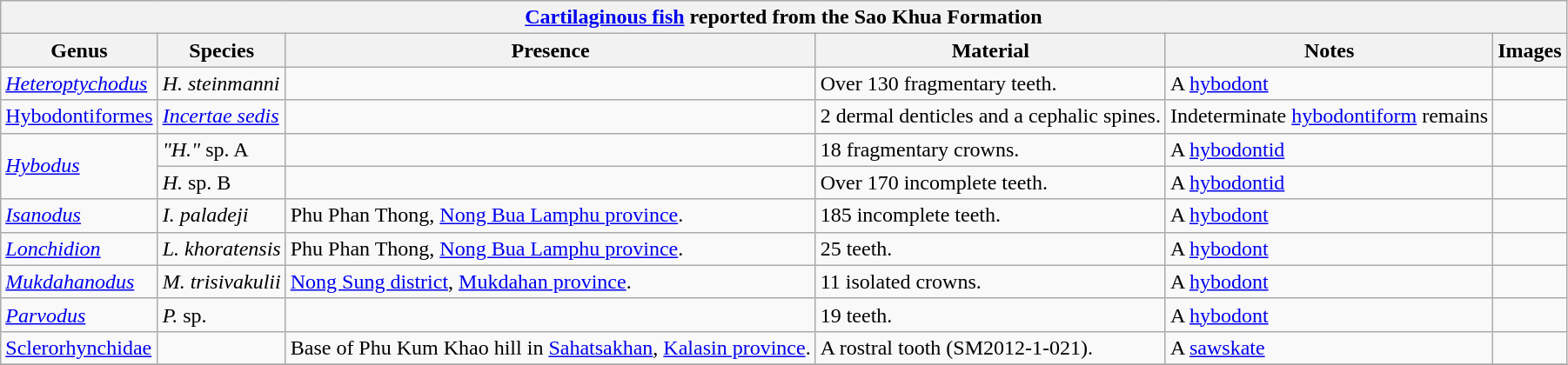<table class="wikitable" align="center">
<tr>
<th colspan="6" align="center"><strong><a href='#'>Cartilaginous fish</a> reported from the Sao Khua Formation</strong></th>
</tr>
<tr>
<th>Genus</th>
<th>Species</th>
<th>Presence</th>
<th><strong>Material</strong></th>
<th>Notes</th>
<th>Images</th>
</tr>
<tr>
<td><em><a href='#'>Heteroptychodus</a></em></td>
<td><em>H. steinmanni</em></td>
<td></td>
<td>Over 130 fragmentary teeth.</td>
<td>A <a href='#'>hybodont</a></td>
<td></td>
</tr>
<tr>
<td><a href='#'>Hybodontiformes</a></td>
<td><em><a href='#'>Incertae sedis</a></em></td>
<td></td>
<td>2 dermal denticles and a cephalic spines.</td>
<td>Indeterminate <a href='#'>hybodontiform</a> remains</td>
<td></td>
</tr>
<tr>
<td rowspan=2><em><a href='#'>Hybodus</a></em></td>
<td><em>"H."</em> sp. A</td>
<td></td>
<td>18 fragmentary crowns.</td>
<td>A <a href='#'>hybodontid</a></td>
<td></td>
</tr>
<tr>
<td><em>H.</em> sp. B</td>
<td></td>
<td>Over 170 incomplete teeth.</td>
<td>A <a href='#'>hybodontid</a></td>
<td></td>
</tr>
<tr>
<td><em><a href='#'>Isanodus</a></em></td>
<td><em>I. paladeji</em></td>
<td>Phu Phan Thong, <a href='#'>Nong Bua Lamphu province</a>.</td>
<td>185 incomplete teeth.</td>
<td>A <a href='#'>hybodont</a></td>
<td></td>
</tr>
<tr>
<td><em><a href='#'>Lonchidion</a></em></td>
<td><em>L. khoratensis</em></td>
<td>Phu Phan Thong, <a href='#'>Nong Bua Lamphu province</a>.</td>
<td>25 teeth.</td>
<td>A <a href='#'>hybodont</a></td>
<td></td>
</tr>
<tr>
<td><em><a href='#'>Mukdahanodus</a></em></td>
<td><em>M. trisivakulii</em></td>
<td><a href='#'>Nong Sung district</a>, <a href='#'>Mukdahan province</a>.</td>
<td>11 isolated crowns.</td>
<td>A <a href='#'>hybodont</a></td>
<td></td>
</tr>
<tr>
<td><em><a href='#'>Parvodus</a></em></td>
<td><em>P.</em> sp.</td>
<td></td>
<td>19 teeth.</td>
<td>A <a href='#'>hybodont</a></td>
<td></td>
</tr>
<tr>
<td><a href='#'>Sclerorhynchidae</a></td>
<td></td>
<td>Base of Phu Kum Khao hill in <a href='#'>Sahatsakhan</a>, <a href='#'>Kalasin province</a>.</td>
<td>A rostral tooth (SM2012-1-021).</td>
<td>A <a href='#'>sawskate</a></td>
<td></td>
</tr>
<tr>
</tr>
</table>
